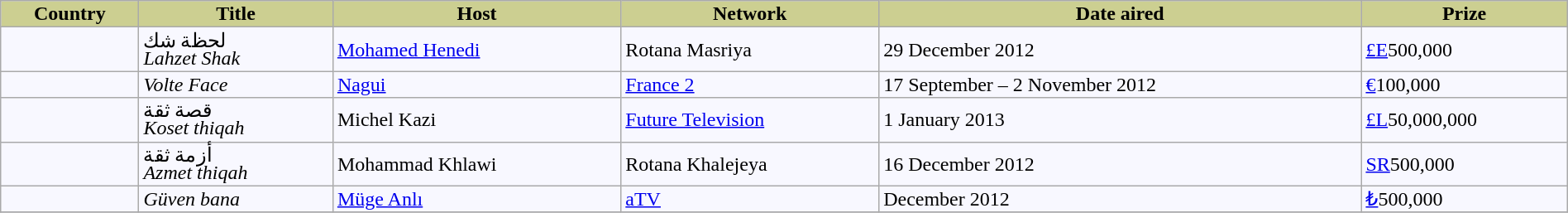<table class="wikitable" style="text-align:left; line-height:14px; background:#F8F8FF; width:100%;">
<tr>
<th scope="col" style="background-color:#cccf91;">Country</th>
<th scope="col" style="background-color:#cccf91;">Title</th>
<th scope="col" style="background-color:#cccf91;">Host</th>
<th scope="col" style="background-color:#cccf91;">Network</th>
<th scope="col" style="background-color:#cccf91;">Date aired</th>
<th scope="col" style="background-color:#cccf91;">Prize</th>
</tr>
<tr>
<td></td>
<td>لحظة شك<br><em>Lahzet Shak</em></td>
<td><a href='#'>Mohamed Henedi</a></td>
<td>Rotana Masriya</td>
<td>29 December 2012</td>
<td><a href='#'>£E</a>500,000</td>
</tr>
<tr>
<td></td>
<td><em>Volte Face</em></td>
<td><a href='#'>Nagui</a></td>
<td><a href='#'>France 2</a></td>
<td>17 September – 2 November 2012</td>
<td><a href='#'>€</a>100,000</td>
</tr>
<tr>
<td></td>
<td>قصة ثقة<br><em>Koset thiqah</em></td>
<td>Michel Kazi</td>
<td><a href='#'>Future Television</a></td>
<td>1 January 2013</td>
<td><a href='#'>£L</a>50,000,000</td>
</tr>
<tr>
<td></td>
<td>أزمة ثقة<br><em>Azmet thiqah</em></td>
<td>Mohammad Khlawi</td>
<td>Rotana Khalejeya</td>
<td>16 December 2012</td>
<td><a href='#'>SR</a>500,000</td>
</tr>
<tr>
<td></td>
<td><em>Güven bana</em></td>
<td><a href='#'>Müge Anlı</a></td>
<td><a href='#'>aTV</a></td>
<td>December 2012</td>
<td><a href='#'>₺</a>500,000</td>
</tr>
<tr>
</tr>
</table>
